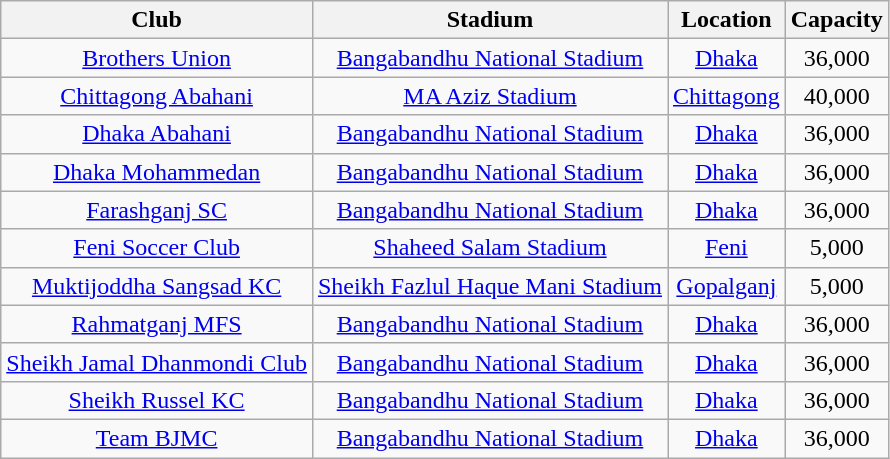<table class="wikitable" style="text-align:center;">
<tr>
<th>Club</th>
<th>Stadium</th>
<th>Location</th>
<th>Capacity</th>
</tr>
<tr>
<td><a href='#'>Brothers Union</a></td>
<td><a href='#'>Bangabandhu National Stadium</a></td>
<td><a href='#'>Dhaka</a></td>
<td>36,000</td>
</tr>
<tr>
<td><a href='#'>Chittagong Abahani</a></td>
<td><a href='#'>MA Aziz Stadium</a></td>
<td><a href='#'>Chittagong</a></td>
<td>40,000</td>
</tr>
<tr>
<td><a href='#'>Dhaka Abahani</a></td>
<td><a href='#'>Bangabandhu National Stadium</a></td>
<td><a href='#'>Dhaka</a></td>
<td>36,000</td>
</tr>
<tr>
<td><a href='#'>Dhaka Mohammedan</a></td>
<td><a href='#'>Bangabandhu National Stadium</a></td>
<td><a href='#'>Dhaka</a></td>
<td>36,000</td>
</tr>
<tr>
<td><a href='#'>Farashganj SC</a></td>
<td><a href='#'>Bangabandhu National Stadium</a></td>
<td><a href='#'>Dhaka</a></td>
<td>36,000</td>
</tr>
<tr>
<td><a href='#'>Feni Soccer Club</a></td>
<td><a href='#'>Shaheed Salam Stadium</a></td>
<td><a href='#'>Feni</a></td>
<td>5,000</td>
</tr>
<tr>
<td><a href='#'>Muktijoddha Sangsad KC</a></td>
<td><a href='#'>Sheikh Fazlul Haque Mani Stadium</a></td>
<td><a href='#'>Gopalganj</a></td>
<td>5,000</td>
</tr>
<tr>
<td><a href='#'>Rahmatganj MFS</a></td>
<td><a href='#'>Bangabandhu National Stadium</a></td>
<td><a href='#'>Dhaka</a></td>
<td>36,000</td>
</tr>
<tr>
<td><a href='#'>Sheikh Jamal Dhanmondi Club</a></td>
<td><a href='#'>Bangabandhu National Stadium</a></td>
<td><a href='#'>Dhaka</a></td>
<td>36,000</td>
</tr>
<tr>
<td><a href='#'>Sheikh Russel KC</a></td>
<td><a href='#'>Bangabandhu National Stadium</a></td>
<td><a href='#'>Dhaka</a></td>
<td>36,000</td>
</tr>
<tr>
<td><a href='#'>Team BJMC</a></td>
<td><a href='#'>Bangabandhu National Stadium</a></td>
<td><a href='#'>Dhaka</a></td>
<td>36,000</td>
</tr>
</table>
